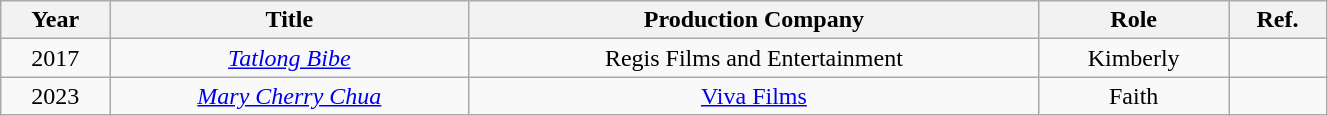<table class="wikitable" style="text-align:center" width=70%>
<tr>
<th>Year</th>
<th>Title</th>
<th>Production Company</th>
<th>Role</th>
<th>Ref.</th>
</tr>
<tr>
<td>2017</td>
<td><em><a href='#'>Tatlong Bibe</a></em></td>
<td>Regis Films and Entertainment</td>
<td>Kimberly</td>
<td></td>
</tr>
<tr>
<td>2023</td>
<td><em><a href='#'>Mary Cherry Chua</a></em></td>
<td><a href='#'>Viva Films</a></td>
<td>Faith</td>
<td></td>
</tr>
</table>
